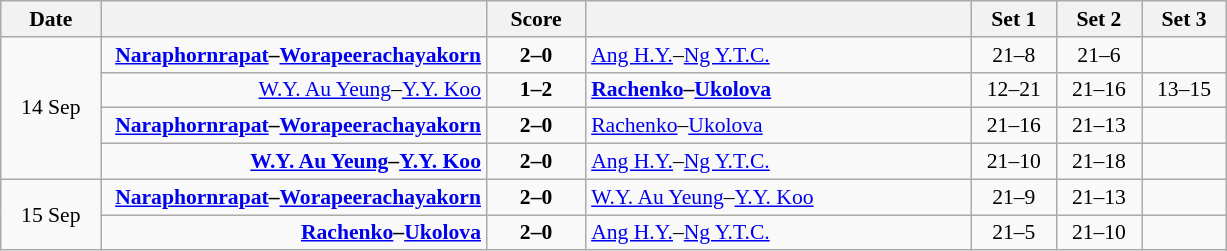<table class="wikitable" style="text-align: center; font-size:90% ">
<tr>
<th width="60">Date</th>
<th align="right" width="250"></th>
<th width="60">Score</th>
<th align="left" width="250"></th>
<th width="50">Set 1</th>
<th width="50">Set 2</th>
<th width="50">Set 3</th>
</tr>
<tr>
<td rowspan=4>14 Sep</td>
<td align=right><strong><a href='#'>Naraphornrapat</a>–<a href='#'>Worapeerachayakorn</a> </strong></td>
<td align=center><strong>2–0</strong></td>
<td align=left> <a href='#'>Ang H.Y.</a>–<a href='#'>Ng Y.T.C.</a></td>
<td>21–8</td>
<td>21–6</td>
<td></td>
</tr>
<tr>
<td align=right><a href='#'>W.Y. Au Yeung</a>–<a href='#'>Y.Y. Koo</a> </td>
<td align=center><strong>1–2</strong></td>
<td align=left><strong> <a href='#'>Rachenko</a>–<a href='#'>Ukolova</a></strong></td>
<td>12–21</td>
<td>21–16</td>
<td>13–15</td>
</tr>
<tr>
<td align=right><strong><a href='#'>Naraphornrapat</a>–<a href='#'>Worapeerachayakorn</a> </strong></td>
<td align=center><strong>2–0</strong></td>
<td align=left> <a href='#'>Rachenko</a>–<a href='#'>Ukolova</a></td>
<td>21–16</td>
<td>21–13</td>
<td></td>
</tr>
<tr>
<td align=right><strong><a href='#'>W.Y. Au Yeung</a>–<a href='#'>Y.Y. Koo</a> </strong></td>
<td align=center><strong>2–0</strong></td>
<td align=left> <a href='#'>Ang H.Y.</a>–<a href='#'>Ng Y.T.C.</a></td>
<td>21–10</td>
<td>21–18</td>
<td></td>
</tr>
<tr>
<td rowspan=2>15 Sep</td>
<td align=right><strong><a href='#'>Naraphornrapat</a>–<a href='#'>Worapeerachayakorn</a> </strong></td>
<td align=center><strong>2–0</strong></td>
<td align=left> <a href='#'>W.Y. Au Yeung</a>–<a href='#'>Y.Y. Koo</a></td>
<td>21–9</td>
<td>21–13</td>
<td></td>
</tr>
<tr>
<td align=right><strong><a href='#'>Rachenko</a>–<a href='#'>Ukolova</a> </strong></td>
<td align=center><strong>2–0</strong></td>
<td align=left> <a href='#'>Ang H.Y.</a>–<a href='#'>Ng Y.T.C.</a></td>
<td>21–5</td>
<td>21–10</td>
<td></td>
</tr>
</table>
